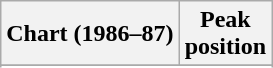<table class="wikitable sortable plainrowheaders" style="text-align:center;">
<tr>
<th scope="col">Chart (1986–87)</th>
<th scope="col">Peak<br>position</th>
</tr>
<tr>
</tr>
<tr>
</tr>
<tr>
</tr>
</table>
